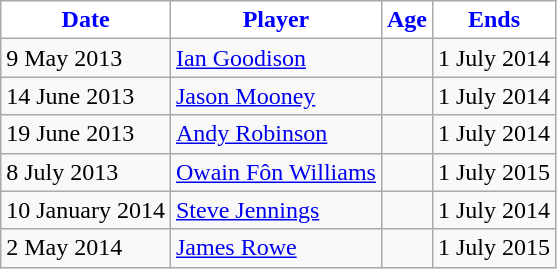<table class="wikitable">
<tr>
<th style="background:white; color:blue; ">Date</th>
<th style="background:white; color:blue; ">Player</th>
<th style="background:white; color:blue; ">Age</th>
<th style="background:white; color:blue; ">Ends</th>
</tr>
<tr>
<td>9 May 2013</td>
<td> <a href='#'>Ian Goodison</a></td>
<td></td>
<td>1 July 2014</td>
</tr>
<tr>
<td>14 June 2013</td>
<td> <a href='#'>Jason Mooney</a></td>
<td></td>
<td>1 July 2014</td>
</tr>
<tr>
<td>19 June 2013</td>
<td> <a href='#'>Andy Robinson</a></td>
<td></td>
<td>1 July 2014</td>
</tr>
<tr>
<td>8 July 2013</td>
<td> <a href='#'>Owain Fôn Williams</a></td>
<td></td>
<td>1 July 2015</td>
</tr>
<tr>
<td>10 January 2014</td>
<td> <a href='#'>Steve Jennings</a></td>
<td></td>
<td>1 July 2014</td>
</tr>
<tr>
<td>2 May 2014</td>
<td> <a href='#'>James Rowe</a></td>
<td></td>
<td>1 July 2015</td>
</tr>
</table>
